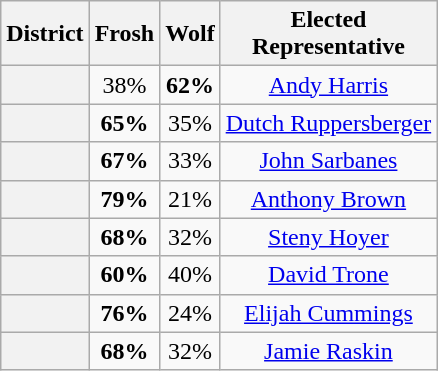<table class="wikitable sortable">
<tr>
<th>District</th>
<th>Frosh</th>
<th>Wolf</th>
<th>Elected<br>Representative</th>
</tr>
<tr align=center>
<th></th>
<td>38%</td>
<td><strong>62%</strong></td>
<td><a href='#'>Andy Harris</a></td>
</tr>
<tr align=center>
<th></th>
<td><strong>65%</strong></td>
<td>35%</td>
<td><a href='#'>Dutch Ruppersberger</a></td>
</tr>
<tr align=center>
<th></th>
<td><strong>67%</strong></td>
<td>33%</td>
<td><a href='#'>John Sarbanes</a></td>
</tr>
<tr align=center>
<th></th>
<td><strong>79%</strong></td>
<td>21%</td>
<td><a href='#'>Anthony Brown</a></td>
</tr>
<tr align=center>
<th></th>
<td><strong>68%</strong></td>
<td>32%</td>
<td><a href='#'>Steny Hoyer</a></td>
</tr>
<tr align=center>
<th></th>
<td><strong>60%</strong></td>
<td>40%</td>
<td><a href='#'>David Trone</a></td>
</tr>
<tr align=center>
<th></th>
<td><strong>76%</strong></td>
<td>24%</td>
<td><a href='#'>Elijah Cummings</a></td>
</tr>
<tr align=center>
<th></th>
<td><strong>68%</strong></td>
<td>32%</td>
<td><a href='#'>Jamie Raskin</a></td>
</tr>
</table>
